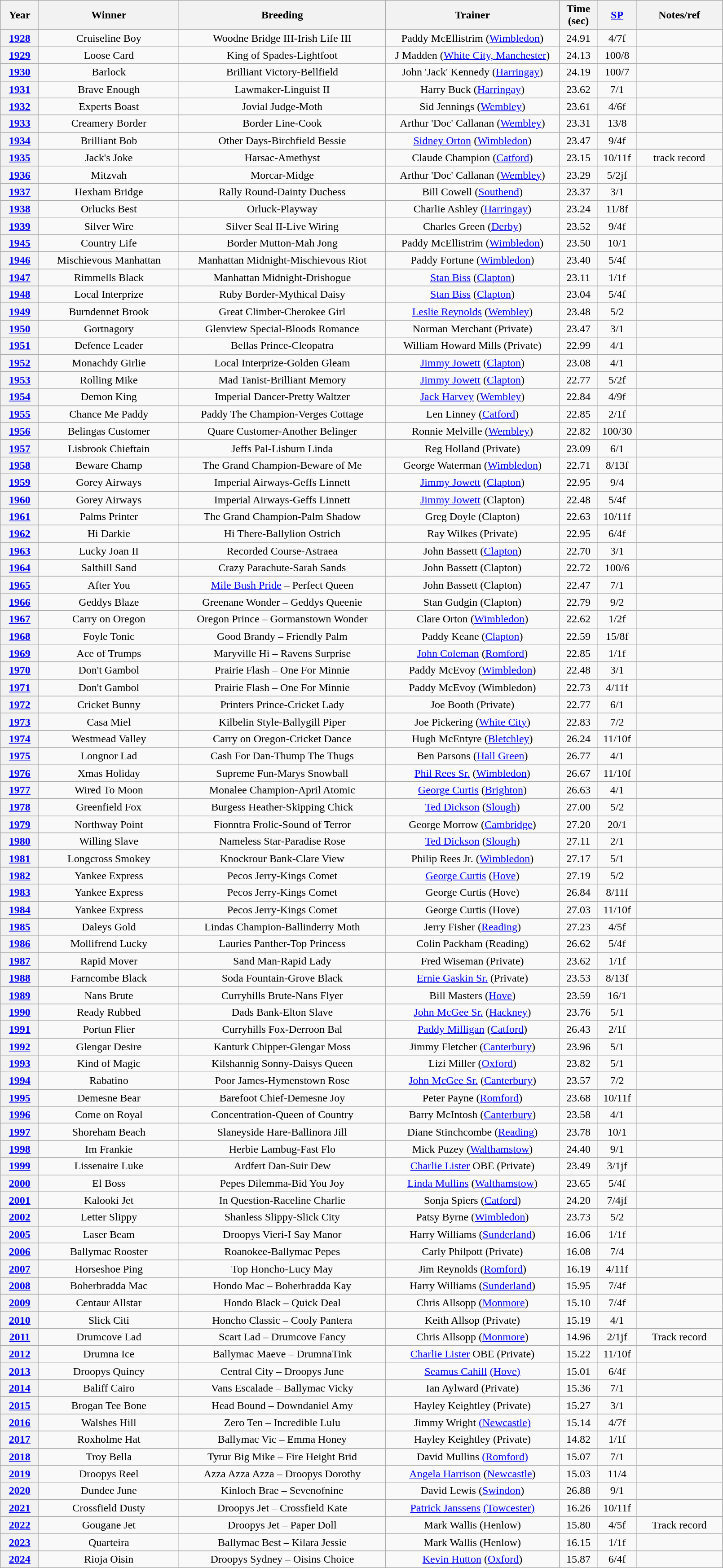<table class="wikitable" style="text-align:center">
<tr>
<th width=50>Year</th>
<th width=200>Winner</th>
<th width=300>Breeding</th>
<th width=250>Trainer</th>
<th width=50>Time (sec)</th>
<th width=50><a href='#'>SP</a></th>
<th width=120>Notes/ref</th>
</tr>
<tr>
<th><a href='#'>1928</a></th>
<td>Cruiseline Boy</td>
<td>Woodne Bridge III-Irish Life III</td>
<td>Paddy McEllistrim (<a href='#'>Wimbledon</a>)</td>
<td>24.91</td>
<td>4/7f</td>
<td></td>
</tr>
<tr>
<th><a href='#'>1929</a></th>
<td>Loose Card</td>
<td>King of Spades-Lightfoot</td>
<td>J Madden (<a href='#'>White City, Manchester</a>)</td>
<td>24.13</td>
<td>100/8</td>
<td></td>
</tr>
<tr>
<th><a href='#'>1930</a></th>
<td>Barlock</td>
<td>Brilliant Victory-Bellfield</td>
<td>John 'Jack' Kennedy (<a href='#'>Harringay</a>)</td>
<td>24.19</td>
<td>100/7</td>
<td></td>
</tr>
<tr>
<th><a href='#'>1931</a></th>
<td>Brave Enough</td>
<td>Lawmaker-Linguist II</td>
<td>Harry Buck (<a href='#'>Harringay</a>)</td>
<td>23.62</td>
<td>7/1</td>
<td></td>
</tr>
<tr>
<th><a href='#'>1932</a></th>
<td>Experts Boast</td>
<td>Jovial Judge-Moth</td>
<td>Sid Jennings (<a href='#'>Wembley</a>)</td>
<td>23.61</td>
<td>4/6f</td>
<td></td>
</tr>
<tr>
<th><a href='#'>1933</a></th>
<td>Creamery Border</td>
<td>Border Line-Cook</td>
<td>Arthur 'Doc' Callanan (<a href='#'>Wembley</a>)</td>
<td>23.31</td>
<td>13/8</td>
<td></td>
</tr>
<tr>
<th><a href='#'>1934</a></th>
<td>Brilliant Bob</td>
<td>Other Days-Birchfield Bessie</td>
<td><a href='#'>Sidney Orton</a> (<a href='#'>Wimbledon</a>)</td>
<td>23.47</td>
<td>9/4f</td>
<td></td>
</tr>
<tr>
<th><a href='#'>1935</a></th>
<td>Jack's Joke</td>
<td>Harsac-Amethyst</td>
<td>Claude Champion (<a href='#'>Catford</a>)</td>
<td>23.15</td>
<td>10/11f</td>
<td>track record</td>
</tr>
<tr>
<th><a href='#'>1936</a></th>
<td>Mitzvah</td>
<td>Morcar-Midge</td>
<td>Arthur 'Doc' Callanan (<a href='#'>Wembley</a>)</td>
<td>23.29</td>
<td>5/2jf</td>
<td></td>
</tr>
<tr>
<th><a href='#'>1937</a></th>
<td>Hexham Bridge</td>
<td>Rally Round-Dainty Duchess</td>
<td>Bill Cowell (<a href='#'>Southend</a>)</td>
<td>23.37</td>
<td>3/1</td>
<td></td>
</tr>
<tr>
<th><a href='#'>1938</a></th>
<td>Orlucks Best</td>
<td>Orluck-Playway</td>
<td>Charlie Ashley (<a href='#'>Harringay</a>)</td>
<td>23.24</td>
<td>11/8f</td>
<td></td>
</tr>
<tr>
<th><a href='#'>1939</a></th>
<td>Silver Wire</td>
<td>Silver Seal II-Live Wiring</td>
<td>Charles Green (<a href='#'>Derby</a>)</td>
<td>23.52</td>
<td>9/4f</td>
<td></td>
</tr>
<tr>
<th><a href='#'>1945</a></th>
<td>Country Life</td>
<td>Border Mutton-Mah Jong</td>
<td>Paddy McEllistrim (<a href='#'>Wimbledon</a>)</td>
<td>23.50</td>
<td>10/1</td>
<td></td>
</tr>
<tr>
<th><a href='#'>1946</a></th>
<td>Mischievous Manhattan</td>
<td>Manhattan Midnight-Mischievous Riot</td>
<td>Paddy Fortune (<a href='#'>Wimbledon</a>)</td>
<td>23.40</td>
<td>5/4f</td>
<td></td>
</tr>
<tr>
<th><a href='#'>1947</a></th>
<td>Rimmells Black</td>
<td>Manhattan Midnight-Drishogue</td>
<td><a href='#'>Stan Biss</a> (<a href='#'>Clapton</a>)</td>
<td>23.11</td>
<td>1/1f</td>
<td></td>
</tr>
<tr>
<th><a href='#'>1948</a></th>
<td>Local Interprize</td>
<td>Ruby Border-Mythical Daisy</td>
<td><a href='#'>Stan Biss</a> (<a href='#'>Clapton</a>)</td>
<td>23.04</td>
<td>5/4f</td>
<td></td>
</tr>
<tr>
<th><a href='#'>1949</a></th>
<td>Burndennet Brook</td>
<td>Great Climber-Cherokee Girl</td>
<td><a href='#'>Leslie Reynolds</a> (<a href='#'>Wembley</a>)</td>
<td>23.48</td>
<td>5/2</td>
<td></td>
</tr>
<tr>
<th><a href='#'>1950</a></th>
<td>Gortnagory</td>
<td>Glenview Special-Bloods Romance</td>
<td>Norman Merchant (Private)</td>
<td>23.47</td>
<td>3/1</td>
<td></td>
</tr>
<tr>
<th><a href='#'>1951</a></th>
<td>Defence Leader</td>
<td>Bellas Prince-Cleopatra</td>
<td>William Howard Mills (Private)</td>
<td>22.99</td>
<td>4/1</td>
<td></td>
</tr>
<tr>
<th><a href='#'>1952</a></th>
<td>Monachdy Girlie</td>
<td>Local Interprize-Golden Gleam</td>
<td><a href='#'>Jimmy Jowett</a> (<a href='#'>Clapton</a>)</td>
<td>23.08</td>
<td>4/1</td>
<td></td>
</tr>
<tr>
<th><a href='#'>1953</a></th>
<td>Rolling Mike</td>
<td>Mad Tanist-Brilliant Memory</td>
<td><a href='#'>Jimmy Jowett</a> (<a href='#'>Clapton</a>)</td>
<td>22.77</td>
<td>5/2f</td>
<td></td>
</tr>
<tr>
<th><a href='#'>1954</a></th>
<td>Demon King</td>
<td>Imperial Dancer-Pretty Waltzer</td>
<td><a href='#'>Jack Harvey</a> (<a href='#'>Wembley</a>)</td>
<td>22.84</td>
<td>4/9f</td>
<td></td>
</tr>
<tr>
<th><a href='#'>1955</a></th>
<td>Chance Me Paddy</td>
<td>Paddy The Champion-Verges Cottage</td>
<td>Len Linney (<a href='#'>Catford</a>)</td>
<td>22.85</td>
<td>2/1f</td>
<td></td>
</tr>
<tr>
<th><a href='#'>1956</a></th>
<td>Belingas Customer</td>
<td>Quare Customer-Another Belinger</td>
<td>Ronnie Melville (<a href='#'>Wembley</a>)</td>
<td>22.82</td>
<td>100/30</td>
<td></td>
</tr>
<tr>
<th><a href='#'>1957</a></th>
<td>Lisbrook Chieftain</td>
<td>Jeffs Pal-Lisburn Linda</td>
<td>Reg Holland (Private)</td>
<td>23.09</td>
<td>6/1</td>
<td></td>
</tr>
<tr>
<th><a href='#'>1958</a></th>
<td>Beware Champ</td>
<td>The Grand Champion-Beware of Me</td>
<td>George Waterman (<a href='#'>Wimbledon</a>)</td>
<td>22.71</td>
<td>8/13f</td>
<td></td>
</tr>
<tr>
<th><a href='#'>1959</a></th>
<td>Gorey Airways</td>
<td>Imperial Airways-Geffs Linnett</td>
<td><a href='#'>Jimmy Jowett</a> (<a href='#'>Clapton</a>)</td>
<td>22.95</td>
<td>9/4</td>
<td></td>
</tr>
<tr>
<th><a href='#'>1960</a></th>
<td>Gorey Airways</td>
<td>Imperial Airways-Geffs Linnett</td>
<td><a href='#'>Jimmy Jowett</a> (Clapton)</td>
<td>22.48</td>
<td>5/4f</td>
<td></td>
</tr>
<tr>
<th><a href='#'>1961</a></th>
<td>Palms Printer</td>
<td>The Grand Champion-Palm Shadow</td>
<td>Greg Doyle (Clapton)</td>
<td>22.63</td>
<td>10/11f</td>
<td></td>
</tr>
<tr>
<th><a href='#'>1962</a></th>
<td>Hi Darkie</td>
<td>Hi There-Ballylion Ostrich</td>
<td>Ray Wilkes (Private)</td>
<td>22.95</td>
<td>6/4f</td>
<td></td>
</tr>
<tr>
<th><a href='#'>1963</a></th>
<td>Lucky Joan II</td>
<td>Recorded Course-Astraea</td>
<td>John Bassett (<a href='#'>Clapton</a>)</td>
<td>22.70</td>
<td>3/1</td>
<td></td>
</tr>
<tr>
<th><a href='#'>1964</a></th>
<td>Salthill Sand</td>
<td>Crazy Parachute-Sarah Sands</td>
<td>John Bassett (Clapton)</td>
<td>22.72</td>
<td>100/6</td>
<td></td>
</tr>
<tr>
<th><a href='#'>1965</a></th>
<td>After You</td>
<td><a href='#'>Mile Bush Pride</a> – Perfect Queen</td>
<td>John Bassett (Clapton)</td>
<td>22.47</td>
<td>7/1</td>
<td></td>
</tr>
<tr>
<th><a href='#'>1966</a></th>
<td>Geddys Blaze</td>
<td>Greenane Wonder – Geddys Queenie</td>
<td>Stan Gudgin (Clapton)</td>
<td>22.79</td>
<td>9/2</td>
<td></td>
</tr>
<tr>
<th><a href='#'>1967</a></th>
<td>Carry on Oregon</td>
<td>Oregon Prince – Gormanstown Wonder</td>
<td>Clare Orton (<a href='#'>Wimbledon</a>)</td>
<td>22.62</td>
<td>1/2f</td>
<td></td>
</tr>
<tr>
<th><a href='#'>1968</a></th>
<td>Foyle Tonic</td>
<td>Good Brandy – Friendly Palm</td>
<td>Paddy Keane (<a href='#'>Clapton</a>)</td>
<td>22.59</td>
<td>15/8f</td>
<td></td>
</tr>
<tr>
<th><a href='#'>1969</a></th>
<td>Ace of Trumps</td>
<td>Maryville Hi – Ravens Surprise</td>
<td><a href='#'>John Coleman</a> (<a href='#'>Romford</a>)</td>
<td>22.85</td>
<td>1/1f</td>
<td></td>
</tr>
<tr>
<th><a href='#'>1970</a></th>
<td>Don't Gambol</td>
<td>Prairie Flash – One For Minnie</td>
<td>Paddy McEvoy (<a href='#'>Wimbledon</a>)</td>
<td>22.48</td>
<td>3/1</td>
<td></td>
</tr>
<tr>
<th><a href='#'>1971</a></th>
<td>Don't Gambol</td>
<td>Prairie Flash – One For Minnie</td>
<td>Paddy McEvoy (Wimbledon)</td>
<td>22.73</td>
<td>4/11f</td>
<td></td>
</tr>
<tr>
<th><a href='#'>1972</a></th>
<td>Cricket Bunny</td>
<td>Printers Prince-Cricket Lady</td>
<td>Joe Booth (Private)</td>
<td>22.77</td>
<td>6/1</td>
<td></td>
</tr>
<tr>
<th><a href='#'>1973</a></th>
<td>Casa Miel</td>
<td>Kilbelin Style-Ballygill Piper</td>
<td>Joe Pickering (<a href='#'>White City</a>)</td>
<td>22.83</td>
<td>7/2</td>
<td></td>
</tr>
<tr>
<th><a href='#'>1974</a></th>
<td>Westmead Valley</td>
<td>Carry on Oregon-Cricket Dance</td>
<td>Hugh McEntyre (<a href='#'>Bletchley</a>)</td>
<td>26.24</td>
<td>11/10f</td>
<td></td>
</tr>
<tr>
<th><a href='#'>1975</a></th>
<td>Longnor Lad</td>
<td>Cash For Dan-Thump The Thugs</td>
<td>Ben Parsons (<a href='#'>Hall Green</a>)</td>
<td>26.77</td>
<td>4/1</td>
<td></td>
</tr>
<tr>
<th><a href='#'>1976</a></th>
<td>Xmas Holiday</td>
<td>Supreme Fun-Marys Snowball</td>
<td><a href='#'>Phil Rees Sr.</a> (<a href='#'>Wimbledon</a>)</td>
<td>26.67</td>
<td>11/10f</td>
<td></td>
</tr>
<tr>
<th><a href='#'>1977</a></th>
<td>Wired To Moon</td>
<td>Monalee Champion-April Atomic</td>
<td><a href='#'>George Curtis</a> (<a href='#'>Brighton</a>)</td>
<td>26.63</td>
<td>4/1</td>
<td></td>
</tr>
<tr>
<th><a href='#'>1978</a></th>
<td>Greenfield Fox</td>
<td>Burgess Heather-Skipping Chick</td>
<td><a href='#'>Ted Dickson</a> (<a href='#'>Slough</a>)</td>
<td>27.00</td>
<td>5/2</td>
<td></td>
</tr>
<tr>
<th><a href='#'>1979</a></th>
<td>Northway Point</td>
<td>Fionntra Frolic-Sound of Terror</td>
<td>George Morrow (<a href='#'>Cambridge</a>)</td>
<td>27.20</td>
<td>20/1</td>
<td></td>
</tr>
<tr>
<th><a href='#'>1980</a></th>
<td>Willing Slave</td>
<td>Nameless Star-Paradise Rose</td>
<td><a href='#'>Ted Dickson</a> (<a href='#'>Slough</a>)</td>
<td>27.11</td>
<td>2/1</td>
<td></td>
</tr>
<tr>
<th><a href='#'>1981</a></th>
<td>Longcross Smokey</td>
<td>Knockrour Bank-Clare View</td>
<td>Philip Rees Jr. (<a href='#'>Wimbledon</a>)</td>
<td>27.17</td>
<td>5/1</td>
<td></td>
</tr>
<tr>
<th><a href='#'>1982</a></th>
<td>Yankee Express</td>
<td>Pecos Jerry-Kings Comet</td>
<td><a href='#'>George Curtis</a> (<a href='#'>Hove</a>)</td>
<td>27.19</td>
<td>5/2</td>
<td></td>
</tr>
<tr>
<th><a href='#'>1983</a></th>
<td>Yankee Express</td>
<td>Pecos Jerry-Kings Comet</td>
<td>George Curtis (Hove)</td>
<td>26.84</td>
<td>8/11f</td>
<td></td>
</tr>
<tr>
<th><a href='#'>1984</a></th>
<td>Yankee Express</td>
<td>Pecos Jerry-Kings Comet</td>
<td>George Curtis (Hove)</td>
<td>27.03</td>
<td>11/10f</td>
<td></td>
</tr>
<tr>
<th><a href='#'>1985</a></th>
<td>Daleys Gold</td>
<td>Lindas Champion-Ballinderry Moth</td>
<td>Jerry Fisher (<a href='#'>Reading</a>)</td>
<td>27.23</td>
<td>4/5f</td>
<td></td>
</tr>
<tr>
<th><a href='#'>1986</a></th>
<td>Mollifrend Lucky</td>
<td>Lauries Panther-Top Princess</td>
<td>Colin Packham (Reading)</td>
<td>26.62</td>
<td>5/4f</td>
<td></td>
</tr>
<tr>
<th><a href='#'>1987</a></th>
<td>Rapid Mover</td>
<td>Sand Man-Rapid Lady</td>
<td>Fred Wiseman (Private)</td>
<td>23.62</td>
<td>1/1f</td>
<td></td>
</tr>
<tr>
<th><a href='#'>1988</a></th>
<td>Farncombe Black</td>
<td>Soda Fountain-Grove Black</td>
<td><a href='#'>Ernie Gaskin Sr.</a> (Private)</td>
<td>23.53</td>
<td>8/13f</td>
<td></td>
</tr>
<tr>
<th><a href='#'>1989</a></th>
<td>Nans Brute</td>
<td>Curryhills Brute-Nans Flyer</td>
<td>Bill Masters (<a href='#'>Hove</a>)</td>
<td>23.59</td>
<td>16/1</td>
<td></td>
</tr>
<tr>
<th><a href='#'>1990</a></th>
<td>Ready Rubbed</td>
<td>Dads Bank-Elton Slave</td>
<td><a href='#'>John McGee Sr.</a> (<a href='#'>Hackney</a>)</td>
<td>23.76</td>
<td>5/1</td>
<td></td>
</tr>
<tr>
<th><a href='#'>1991</a></th>
<td>Portun Flier</td>
<td>Curryhills Fox-Derroon Bal</td>
<td><a href='#'>Paddy Milligan</a> (<a href='#'>Catford</a>)</td>
<td>26.43</td>
<td>2/1f</td>
<td></td>
</tr>
<tr>
<th><a href='#'>1992</a></th>
<td>Glengar Desire</td>
<td>Kanturk Chipper-Glengar Moss</td>
<td>Jimmy Fletcher (<a href='#'>Canterbury</a>)</td>
<td>23.96</td>
<td>5/1</td>
<td></td>
</tr>
<tr>
<th><a href='#'>1993</a></th>
<td>Kind of Magic</td>
<td>Kilshannig Sonny-Daisys Queen</td>
<td>Lizi Miller (<a href='#'>Oxford</a>)</td>
<td>23.82</td>
<td>5/1</td>
<td></td>
</tr>
<tr>
<th><a href='#'>1994</a></th>
<td>Rabatino</td>
<td>Poor James-Hymenstown Rose</td>
<td><a href='#'>John McGee Sr.</a> (<a href='#'>Canterbury</a>)</td>
<td>23.57</td>
<td>7/2</td>
<td></td>
</tr>
<tr>
<th><a href='#'>1995</a></th>
<td>Demesne Bear</td>
<td>Barefoot Chief-Demesne Joy</td>
<td>Peter Payne (<a href='#'>Romford</a>)</td>
<td>23.68</td>
<td>10/11f</td>
<td></td>
</tr>
<tr>
<th><a href='#'>1996</a></th>
<td>Come on Royal</td>
<td>Concentration-Queen of Country</td>
<td>Barry McIntosh (<a href='#'>Canterbury</a>)</td>
<td>23.58</td>
<td>4/1</td>
<td></td>
</tr>
<tr>
<th><a href='#'>1997</a></th>
<td>Shoreham Beach</td>
<td>Slaneyside Hare-Ballinora Jill</td>
<td>Diane Stinchcombe (<a href='#'>Reading</a>)</td>
<td>23.78</td>
<td>10/1</td>
<td></td>
</tr>
<tr>
<th><a href='#'>1998</a></th>
<td>Im Frankie</td>
<td>Herbie Lambug-Fast Flo</td>
<td>Mick Puzey (<a href='#'>Walthamstow</a>)</td>
<td>24.40</td>
<td>9/1</td>
<td></td>
</tr>
<tr>
<th><a href='#'>1999</a></th>
<td>Lissenaire Luke</td>
<td>Ardfert Dan-Suir Dew</td>
<td><a href='#'>Charlie Lister</a> OBE (Private)</td>
<td>23.49</td>
<td>3/1jf</td>
<td></td>
</tr>
<tr>
<th><a href='#'>2000</a></th>
<td>El Boss</td>
<td>Pepes Dilemma-Bid You Joy</td>
<td><a href='#'>Linda Mullins</a> (<a href='#'>Walthamstow</a>)</td>
<td>23.65</td>
<td>5/4f</td>
<td></td>
</tr>
<tr>
<th><a href='#'>2001</a></th>
<td>Kalooki Jet</td>
<td>In Question-Raceline Charlie</td>
<td>Sonja Spiers (<a href='#'>Catford</a>)</td>
<td>24.20</td>
<td>7/4jf</td>
<td></td>
</tr>
<tr>
<th><a href='#'>2002</a></th>
<td>Letter Slippy</td>
<td>Shanless Slippy-Slick City</td>
<td>Patsy Byrne (<a href='#'>Wimbledon</a>)</td>
<td>23.73</td>
<td>5/2</td>
<td></td>
</tr>
<tr>
<th><a href='#'>2005</a></th>
<td>Laser Beam</td>
<td>Droopys Vieri-I Say Manor</td>
<td>Harry Williams (<a href='#'>Sunderland</a>)</td>
<td>16.06</td>
<td>1/1f</td>
<td></td>
</tr>
<tr>
<th><a href='#'>2006</a></th>
<td>Ballymac Rooster</td>
<td>Roanokee-Ballymac Pepes</td>
<td>Carly Philpott (Private)</td>
<td>16.08</td>
<td>7/4</td>
<td></td>
</tr>
<tr>
<th><a href='#'>2007</a></th>
<td>Horseshoe Ping</td>
<td>Top Honcho-Lucy May</td>
<td>Jim Reynolds (<a href='#'>Romford</a>)</td>
<td>16.19</td>
<td>4/11f</td>
<td></td>
</tr>
<tr>
<th><a href='#'>2008</a></th>
<td>Boherbradda Mac</td>
<td>Hondo Mac – Boherbradda  Kay</td>
<td>Harry Williams (<a href='#'>Sunderland</a>)</td>
<td>15.95</td>
<td>7/4f</td>
<td></td>
</tr>
<tr>
<th><a href='#'>2009</a></th>
<td>Centaur Allstar</td>
<td>Hondo Black – Quick Deal</td>
<td>Chris Allsopp (<a href='#'>Monmore</a>)</td>
<td>15.10</td>
<td>7/4f</td>
<td></td>
</tr>
<tr>
<th><a href='#'>2010</a></th>
<td>Slick Citi</td>
<td>Honcho Classic – Cooly Pantera</td>
<td>Keith Allsop (Private)</td>
<td>15.19</td>
<td>4/1</td>
<td></td>
</tr>
<tr>
<th><a href='#'>2011</a></th>
<td>Drumcove Lad</td>
<td>Scart Lad – Drumcove Fancy</td>
<td>Chris Allsopp (<a href='#'>Monmore</a>)</td>
<td>14.96</td>
<td>2/1jf</td>
<td>Track record</td>
</tr>
<tr>
<th><a href='#'>2012</a></th>
<td>Drumna Ice</td>
<td>Ballymac Maeve – DrumnaTink</td>
<td><a href='#'>Charlie Lister</a> OBE (Private)</td>
<td>15.22</td>
<td>11/10f</td>
<td></td>
</tr>
<tr>
<th><a href='#'>2013</a></th>
<td>Droopys Quincy</td>
<td>Central City – Droopys June</td>
<td><a href='#'>Seamus Cahill</a> <a href='#'>(Hove)</a></td>
<td>15.01</td>
<td>6/4f</td>
<td></td>
</tr>
<tr>
<th><a href='#'>2014</a></th>
<td>Baliff Cairo</td>
<td>Vans Escalade – Ballymac Vicky</td>
<td>Ian Aylward (Private)</td>
<td>15.36</td>
<td>7/1</td>
<td></td>
</tr>
<tr>
<th><a href='#'>2015</a></th>
<td>Brogan Tee Bone</td>
<td>Head Bound – Downdaniel Amy</td>
<td>Hayley Keightley (Private)</td>
<td>15.27</td>
<td>3/1</td>
<td></td>
</tr>
<tr>
<th><a href='#'>2016</a></th>
<td>Walshes Hill</td>
<td>Zero Ten – Incredible Lulu</td>
<td>Jimmy Wright <a href='#'>(Newcastle)</a></td>
<td>15.14</td>
<td>4/7f</td>
<td></td>
</tr>
<tr>
<th><a href='#'>2017</a></th>
<td>Roxholme Hat</td>
<td>Ballymac Vic – Emma Honey</td>
<td>Hayley Keightley (Private)</td>
<td>14.82</td>
<td>1/1f</td>
<td></td>
</tr>
<tr>
<th><a href='#'>2018</a></th>
<td>Troy Bella</td>
<td>Tyrur Big Mike – Fire Height Brid</td>
<td>David Mullins <a href='#'>(Romford)</a></td>
<td>15.07</td>
<td>7/1</td>
<td></td>
</tr>
<tr>
<th><a href='#'>2019</a></th>
<td>Droopys Reel</td>
<td>Azza Azza Azza – Droopys Dorothy</td>
<td><a href='#'>Angela Harrison</a> (<a href='#'>Newcastle</a>)</td>
<td>15.03</td>
<td>11/4</td>
<td></td>
</tr>
<tr>
<th><a href='#'>2020</a></th>
<td>Dundee June</td>
<td>Kinloch Brae – Sevenofnine</td>
<td>David Lewis (<a href='#'>Swindon</a>)</td>
<td>26.88</td>
<td>9/1</td>
<td></td>
</tr>
<tr>
<th><a href='#'>2021</a></th>
<td>Crossfield Dusty</td>
<td>Droopys Jet – Crossfield Kate</td>
<td><a href='#'>Patrick Janssens</a> <a href='#'>(Towcester)</a></td>
<td>16.26</td>
<td>10/11f</td>
<td></td>
</tr>
<tr>
<th><a href='#'>2022</a></th>
<td>Gougane Jet</td>
<td>Droopys Jet – Paper Doll</td>
<td>Mark Wallis (Henlow)</td>
<td>15.80</td>
<td>4/5f</td>
<td>Track record</td>
</tr>
<tr>
<th><a href='#'>2023</a></th>
<td>Quarteira</td>
<td>Ballymac Best – Kilara Jessie</td>
<td>Mark Wallis (Henlow)</td>
<td>16.15</td>
<td>1/1f</td>
<td></td>
</tr>
<tr>
<th><a href='#'>2024</a></th>
<td>Rioja Oisin</td>
<td>Droopys Sydney – Oisins Choice</td>
<td><a href='#'>Kevin Hutton</a> (<a href='#'>Oxford</a>)</td>
<td>15.87</td>
<td>6/4f</td>
<td></td>
</tr>
</table>
